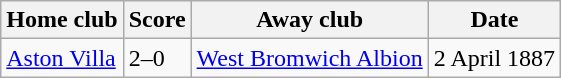<table class="wikitable">
<tr>
<th>Home club</th>
<th>Score</th>
<th>Away club</th>
<th>Date</th>
</tr>
<tr>
<td><a href='#'>Aston Villa</a></td>
<td>2–0</td>
<td><a href='#'>West Bromwich Albion</a></td>
<td>2 April 1887</td>
</tr>
</table>
